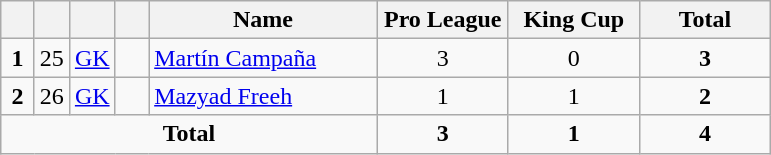<table class="wikitable" style="text-align:center">
<tr>
<th width=15></th>
<th width=15></th>
<th width=15></th>
<th width=15></th>
<th width=145>Name</th>
<th width=80>Pro League</th>
<th width=80>King Cup</th>
<th width=80>Total</th>
</tr>
<tr>
<td><strong>1</strong></td>
<td>25</td>
<td><a href='#'>GK</a></td>
<td></td>
<td align=left><a href='#'>Martín Campaña</a></td>
<td>3</td>
<td>0</td>
<td><strong>3</strong></td>
</tr>
<tr>
<td><strong>2</strong></td>
<td>26</td>
<td><a href='#'>GK</a></td>
<td></td>
<td align=left><a href='#'>Mazyad Freeh</a></td>
<td>1</td>
<td>1</td>
<td><strong>2</strong></td>
</tr>
<tr>
<td colspan=5><strong>Total</strong></td>
<td><strong>3</strong></td>
<td><strong>1</strong></td>
<td><strong>4</strong></td>
</tr>
</table>
